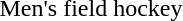<table>
<tr>
<td>Men's field hockey</td>
<td></td>
<td></td>
<td></td>
</tr>
<tr>
<td></td>
<td></td>
<td></td>
<td></td>
</tr>
</table>
